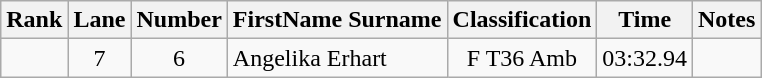<table class="wikitable sortable" style="text-align:center">
<tr>
<th>Rank</th>
<th>Lane</th>
<th>Number</th>
<th>FirstName Surname</th>
<th>Classification</th>
<th>Time</th>
<th>Notes</th>
</tr>
<tr>
<td></td>
<td>7</td>
<td>6</td>
<td style="text-align:left"> Angelika Erhart</td>
<td>F T36 Amb</td>
<td>03:32.94</td>
<td></td>
</tr>
</table>
